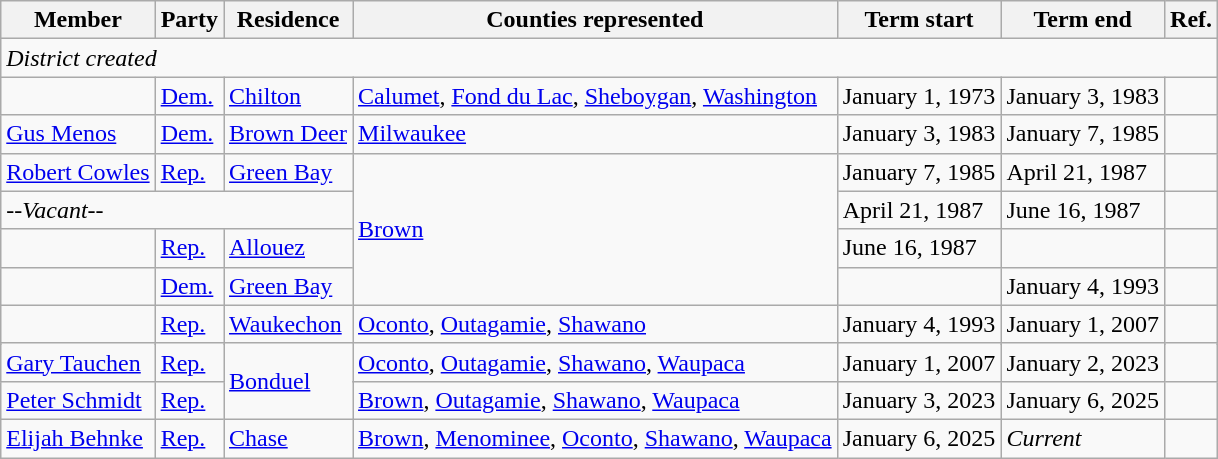<table class="wikitable">
<tr>
<th>Member</th>
<th>Party</th>
<th>Residence</th>
<th>Counties represented</th>
<th>Term start</th>
<th>Term end</th>
<th>Ref.</th>
</tr>
<tr>
<td colspan="7"><em>District created</em></td>
</tr>
<tr>
<td></td>
<td><a href='#'>Dem.</a></td>
<td><a href='#'>Chilton</a></td>
<td><a href='#'>Calumet</a>, <a href='#'>Fond du Lac</a>, <a href='#'>Sheboygan</a>, <a href='#'>Washington</a></td>
<td>January 1, 1973</td>
<td>January 3, 1983</td>
<td></td>
</tr>
<tr>
<td><a href='#'>Gus Menos</a></td>
<td><a href='#'>Dem.</a></td>
<td><a href='#'>Brown Deer</a></td>
<td><a href='#'>Milwaukee</a></td>
<td>January 3, 1983</td>
<td>January 7, 1985</td>
<td></td>
</tr>
<tr>
<td><a href='#'>Robert Cowles</a></td>
<td><a href='#'>Rep.</a></td>
<td><a href='#'>Green Bay</a></td>
<td rowspan="4"><a href='#'>Brown</a></td>
<td>January 7, 1985</td>
<td>April 21, 1987</td>
<td></td>
</tr>
<tr>
<td colspan="3"><em>--Vacant--</em></td>
<td>April 21, 1987</td>
<td>June 16, 1987</td>
<td></td>
</tr>
<tr>
<td></td>
<td><a href='#'>Rep.</a></td>
<td><a href='#'>Allouez</a></td>
<td>June 16, 1987</td>
<td></td>
<td></td>
</tr>
<tr>
<td></td>
<td><a href='#'>Dem.</a></td>
<td><a href='#'>Green Bay</a></td>
<td></td>
<td>January 4, 1993</td>
<td></td>
</tr>
<tr>
<td rowspan="2"></td>
<td rowspan="2" ><a href='#'>Rep.</a></td>
<td rowspan="2"><a href='#'>Waukechon</a></td>
<td><a href='#'>Oconto</a>, <a href='#'>Outagamie</a>, <a href='#'>Shawano</a></td>
<td rowspan="2">January 4, 1993</td>
<td rowspan="2">January 1, 2007</td>
<td rowspan="2"></td>
</tr>
<tr>
<td rowspan="2"><a href='#'>Oconto</a>, <a href='#'>Outagamie</a>, <a href='#'>Shawano</a>, <a href='#'>Waupaca</a></td>
</tr>
<tr>
<td rowspan="2"><a href='#'>Gary Tauchen</a></td>
<td rowspan="2" ><a href='#'>Rep.</a></td>
<td rowspan="3"><a href='#'>Bonduel</a></td>
<td rowspan="2">January 1, 2007</td>
<td rowspan="2">January 2, 2023</td>
<td rowspan="2"></td>
</tr>
<tr>
<td rowspan="2"><a href='#'>Brown</a>, <a href='#'>Outagamie</a>, <a href='#'>Shawano</a>, <a href='#'>Waupaca</a></td>
</tr>
<tr>
<td><a href='#'>Peter Schmidt</a></td>
<td><a href='#'>Rep.</a></td>
<td>January 3, 2023</td>
<td>January 6, 2025</td>
<td></td>
</tr>
<tr>
<td><a href='#'>Elijah Behnke</a></td>
<td><a href='#'>Rep.</a></td>
<td><a href='#'>Chase</a></td>
<td><a href='#'>Brown</a>, <a href='#'>Menominee</a>, <a href='#'>Oconto</a>, <a href='#'>Shawano</a>, <a href='#'>Waupaca</a></td>
<td>January 6, 2025</td>
<td><em>Current</em></td>
<td></td>
</tr>
</table>
